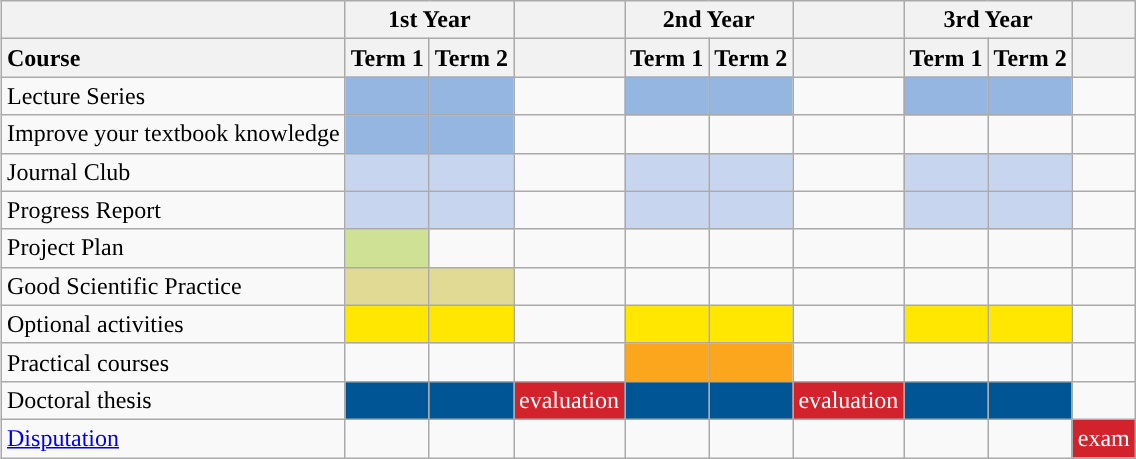<table class="wikitable" style="border: 1px solid darkgray; float: right; margin-left:1em;">
<tr>
<th scope="col"></th>
<th scope="col" colspan="2">1st Year</th>
<th scope="col"></th>
<th scope="col" colspan="2">2nd Year</th>
<th scope="col"></th>
<th scope="col" colspan="2">3rd Year</th>
<th scope="col"></th>
</tr>
<tr>
<th scope="col" style="text-align: left;">Course</th>
<th scope="col">Term 1</th>
<th scope="col">Term 2</th>
<th scope="col"></th>
<th scope="col">Term 1</th>
<th scope="col">Term 2</th>
<th scope="col"></th>
<th scope="col">Term 1</th>
<th scope="col">Term 2</th>
<th scope="col"></th>
</tr>
<tr>
<td>Lecture Series</td>
<td style="background: #95b6e1"></td>
<td style="background: #95b6e1"></td>
<td></td>
<td style="background: #95b6e1"></td>
<td style="background: #95b6e1"></td>
<td></td>
<td style="background: #95b6e1"></td>
<td style="background: #95b6e1"></td>
<td></td>
</tr>
<tr>
<td>Improve your textbook knowledge</td>
<td style="background: #95b6e1"></td>
<td style="background: #95b6e1"></td>
<td></td>
<td></td>
<td></td>
<td></td>
<td></td>
<td></td>
<td></td>
</tr>
<tr>
<td>Journal Club</td>
<td style="background: #c7d5ef"></td>
<td style="background: #c7d5ef"></td>
<td></td>
<td style="background: #c7d5ef"></td>
<td style="background: #c7d5ef"></td>
<td></td>
<td style="background: #c7d5ef"></td>
<td style="background: #c7d5ef"></td>
<td></td>
</tr>
<tr>
<td>Progress Report</td>
<td style="background: #c7d5ef"></td>
<td style="background: #c7d5ef"></td>
<td></td>
<td style="background: #c7d5ef"></td>
<td style="background: #c7d5ef"></td>
<td></td>
<td style="background: #c7d5ef"></td>
<td style="background: #c7d5ef"></td>
<td></td>
</tr>
<tr>
<td>Project Plan</td>
<td style="background: #cfe195"></td>
<td></td>
<td></td>
<td></td>
<td></td>
<td></td>
<td></td>
<td></td>
<td></td>
</tr>
<tr>
<td>Good Scientific Practice</td>
<td style="background: #e1da95"></td>
<td style="background: #e1da95"></td>
<td></td>
<td></td>
<td></td>
<td></td>
<td></td>
<td></td>
</tr>
<tr>
<td>Optional activities</td>
<td style="background: #ffe701"></td>
<td style="background: #ffe701"></td>
<td></td>
<td style="background: #ffe701"></td>
<td style="background: #ffe701"></td>
<td></td>
<td style="background: #ffe701"></td>
<td style="background: #ffe701"></td>
<td></td>
</tr>
<tr>
<td>Practical courses</td>
<td></td>
<td></td>
<td></td>
<td style="background: #fca61d"></td>
<td style="background: #fca61d"></td>
<td></td>
<td></td>
<td></td>
<td></td>
</tr>
<tr>
<td>Doctoral thesis</td>
<td style="background: #005595"></td>
<td style="background: #005595"></td>
<td style="background: #d2222c; color: #ffffff">evaluation</td>
<td style="background: #005595"></td>
<td style="background: #005595"></td>
<td style="background: #d2222c; color: #ffffff">evaluation</td>
<td style="background: #005595"></td>
<td style="background: #005595"></td>
<td></td>
</tr>
<tr>
<td><a href='#'>Disputation</a></td>
<td></td>
<td></td>
<td></td>
<td></td>
<td></td>
<td></td>
<td></td>
<td></td>
<td style="background: #d2222c; color: #ffffff">exam</td>
</tr>
</table>
